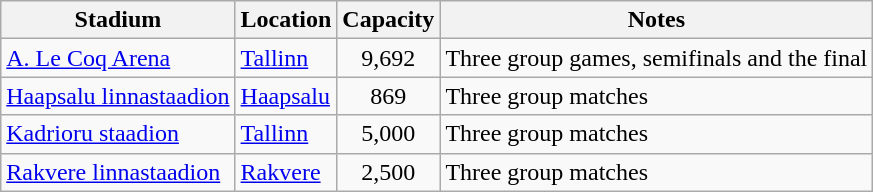<table class="wikitable">
<tr>
<th>Stadium</th>
<th>Location</th>
<th>Capacity</th>
<th>Notes</th>
</tr>
<tr>
<td><a href='#'>A. Le Coq Arena</a></td>
<td><a href='#'>Tallinn</a></td>
<td align=center>9,692</td>
<td>Three group games, semifinals and the final</td>
</tr>
<tr>
<td><a href='#'>Haapsalu linnastaadion</a></td>
<td><a href='#'>Haapsalu</a></td>
<td align=center>869</td>
<td>Three group matches</td>
</tr>
<tr>
<td><a href='#'>Kadrioru staadion</a></td>
<td><a href='#'>Tallinn</a></td>
<td align=center>5,000</td>
<td>Three group matches</td>
</tr>
<tr>
<td><a href='#'>Rakvere linnastaadion</a></td>
<td><a href='#'>Rakvere</a></td>
<td align=center>2,500</td>
<td>Three group matches</td>
</tr>
</table>
